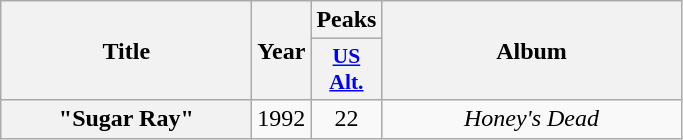<table class="wikitable plainrowheaders" style="text-align:center">
<tr>
<th scope="col" rowspan="2" style="width:10em;">Title</th>
<th scope="col" rowspan="2">Year</th>
<th scope="col">Peaks</th>
<th scope="col" rowspan="2" style="width:12em;">Album</th>
</tr>
<tr>
<th scope="col" style="width:2.5em;font-size:90%;"><a href='#'>US<br>Alt.</a><br></th>
</tr>
<tr>
<th scope="row">"Sugar Ray"</th>
<td>1992</td>
<td>22</td>
<td><em>Honey's Dead</em></td>
</tr>
</table>
